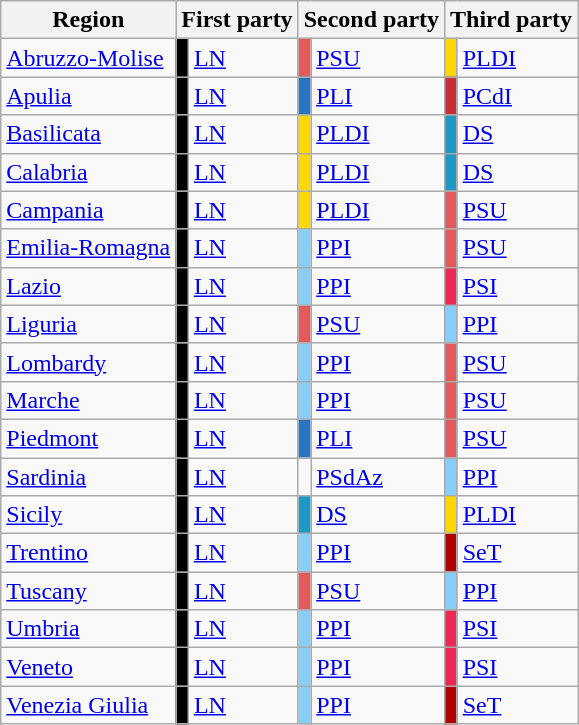<table class=wikitable>
<tr>
<th>Region</th>
<th colspan=2>First party</th>
<th colspan=2>Second party</th>
<th colspan=2>Third party</th>
</tr>
<tr>
<td><a href='#'>Abruzzo-Molise</a></td>
<td bgcolor=black></td>
<td><a href='#'>LN</a></td>
<td bgcolor=#E35A5A></td>
<td><a href='#'>PSU</a></td>
<td bgcolor=gold></td>
<td><a href='#'>PLDI</a></td>
</tr>
<tr>
<td><a href='#'>Apulia</a></td>
<td bgcolor=black></td>
<td><a href='#'>LN</a></td>
<td bgcolor=#2975C2></td>
<td><a href='#'>PLI</a></td>
<td bgcolor=#C72F35></td>
<td><a href='#'>PCdI</a></td>
</tr>
<tr>
<td><a href='#'>Basilicata</a></td>
<td bgcolor=black></td>
<td><a href='#'>LN</a></td>
<td bgcolor=gold></td>
<td><a href='#'>PLDI</a></td>
<td bgcolor=#1E99C5></td>
<td><a href='#'>DS</a></td>
</tr>
<tr>
<td><a href='#'>Calabria</a></td>
<td bgcolor=black></td>
<td><a href='#'>LN</a></td>
<td bgcolor=gold></td>
<td><a href='#'>PLDI</a></td>
<td bgcolor=#1E99C5></td>
<td><a href='#'>DS</a></td>
</tr>
<tr>
<td><a href='#'>Campania</a></td>
<td width=1px bgcolor=black></td>
<td><a href='#'>LN</a></td>
<td width=1px bgcolor=gold></td>
<td><a href='#'>PLDI</a></td>
<td width=1px bgcolor=#E35A5A></td>
<td><a href='#'>PSU</a></td>
</tr>
<tr>
<td><a href='#'>Emilia-Romagna</a></td>
<td bgcolor=black></td>
<td><a href='#'>LN</a></td>
<td bgcolor=#87CEFA></td>
<td><a href='#'>PPI</a></td>
<td bgcolor=#E35A5A></td>
<td><a href='#'>PSU</a></td>
</tr>
<tr>
<td><a href='#'>Lazio</a></td>
<td bgcolor=black></td>
<td><a href='#'>LN</a></td>
<td bgcolor=#87CEFA></td>
<td><a href='#'>PPI</a></td>
<td bgcolor=#ED2855></td>
<td><a href='#'>PSI</a></td>
</tr>
<tr>
<td><a href='#'>Liguria</a></td>
<td bgcolor=black></td>
<td><a href='#'>LN</a></td>
<td bgcolor=#E35A5A></td>
<td><a href='#'>PSU</a></td>
<td bgcolor=#87CEFA></td>
<td><a href='#'>PPI</a></td>
</tr>
<tr>
<td><a href='#'>Lombardy</a></td>
<td bgcolor=black></td>
<td><a href='#'>LN</a></td>
<td bgcolor=#87CEFA></td>
<td><a href='#'>PPI</a></td>
<td bgcolor=#E35A5A></td>
<td><a href='#'>PSU</a></td>
</tr>
<tr>
<td><a href='#'>Marche</a></td>
<td bgcolor=black></td>
<td><a href='#'>LN</a></td>
<td bgcolor=#87CEFA></td>
<td><a href='#'>PPI</a></td>
<td bgcolor=#E35A5A></td>
<td><a href='#'>PSU</a></td>
</tr>
<tr>
<td><a href='#'>Piedmont</a></td>
<td bgcolor=black></td>
<td><a href='#'>LN</a></td>
<td bgcolor=#2975C2></td>
<td><a href='#'>PLI</a></td>
<td bgcolor=#E35A5A></td>
<td><a href='#'>PSU</a></td>
</tr>
<tr>
<td><a href='#'>Sardinia</a></td>
<td bgcolor=black></td>
<td><a href='#'>LN</a></td>
<td bgcolor=></td>
<td><a href='#'>PSdAz</a></td>
<td bgcolor=#87CEFA></td>
<td><a href='#'>PPI</a></td>
</tr>
<tr>
<td><a href='#'>Sicily</a></td>
<td bgcolor=black></td>
<td><a href='#'>LN</a></td>
<td bgcolor=#1E99C5></td>
<td><a href='#'>DS</a></td>
<td bgcolor=gold></td>
<td><a href='#'>PLDI</a></td>
</tr>
<tr>
<td><a href='#'>Trentino</a></td>
<td bgcolor=black></td>
<td><a href='#'>LN</a></td>
<td bgcolor=#87CEFA></td>
<td><a href='#'>PPI</a></td>
<td bgcolor=#B00000></td>
<td><a href='#'>SeT</a></td>
</tr>
<tr>
<td><a href='#'>Tuscany</a></td>
<td bgcolor=black></td>
<td><a href='#'>LN</a></td>
<td bgcolor=#E35A5A></td>
<td><a href='#'>PSU</a></td>
<td bgcolor=#87CEFA></td>
<td><a href='#'>PPI</a></td>
</tr>
<tr>
<td><a href='#'>Umbria</a></td>
<td bgcolor=black></td>
<td><a href='#'>LN</a></td>
<td bgcolor=#87CEFA></td>
<td><a href='#'>PPI</a></td>
<td bgcolor=#ED2855></td>
<td><a href='#'>PSI</a></td>
</tr>
<tr>
<td><a href='#'>Veneto</a></td>
<td bgcolor=black></td>
<td><a href='#'>LN</a></td>
<td bgcolor=#87CEFA></td>
<td><a href='#'>PPI</a></td>
<td bgcolor=#ED2855></td>
<td><a href='#'>PSI</a></td>
</tr>
<tr>
<td><a href='#'>Venezia Giulia</a></td>
<td bgcolor=black></td>
<td><a href='#'>LN</a></td>
<td bgcolor=#87CEFA></td>
<td><a href='#'>PPI</a></td>
<td bgcolor=#B00000></td>
<td><a href='#'>SeT</a></td>
</tr>
</table>
